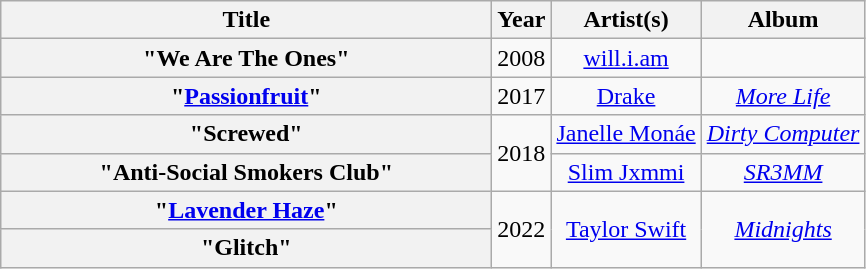<table class="wikitable plainrowheaders" style="text-align:center;">
<tr>
<th scope="col" style="width:20em;">Title</th>
<th scope="col" style="width:1em;">Year</th>
<th scope="col">Artist(s)</th>
<th scope="col">Album</th>
</tr>
<tr>
<th scope="row">"We Are The Ones"</th>
<td>2008</td>
<td><a href='#'>will.i.am</a></td>
<td></td>
</tr>
<tr>
<th scope="row">"<a href='#'>Passionfruit</a>"</th>
<td>2017</td>
<td><a href='#'>Drake</a></td>
<td><em><a href='#'>More Life</a></em></td>
</tr>
<tr>
<th scope="row">"Screwed"</th>
<td rowspan="2">2018</td>
<td><a href='#'>Janelle Monáe</a></td>
<td><em><a href='#'>Dirty Computer</a></em></td>
</tr>
<tr>
<th scope="row">"Anti-Social Smokers Club"</th>
<td><a href='#'>Slim Jxmmi</a></td>
<td><em><a href='#'>SR3MM</a></em></td>
</tr>
<tr>
<th scope="row">"<a href='#'>Lavender Haze</a>"</th>
<td rowspan="2">2022</td>
<td rowspan="2"><a href='#'>Taylor Swift</a></td>
<td rowspan="2"><em><a href='#'>Midnights</a></em></td>
</tr>
<tr>
<th scope="row">"Glitch"</th>
</tr>
</table>
